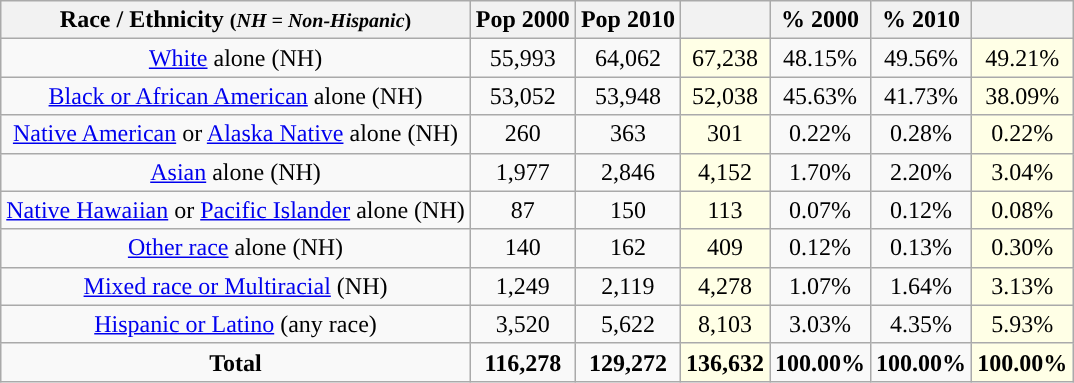<table class="wikitable" style="text-align:center;">
<tr>
<th>Race / Ethnicity <small>(<em>NH = Non-Hispanic</em>)</small></th>
<th>Pop 2000</th>
<th>Pop 2010</th>
<th></th>
<th>% 2000</th>
<th>% 2010</th>
<th></th>
</tr>
<tr>
<td><a href='#'>White</a> alone (NH)</td>
<td>55,993</td>
<td>64,062</td>
<td style='background: #ffffe6;'>67,238</td>
<td>48.15%</td>
<td>49.56%</td>
<td style='background: #ffffe6;'>49.21%</td>
</tr>
<tr>
<td><a href='#'>Black or African American</a> alone (NH)</td>
<td>53,052</td>
<td>53,948</td>
<td style='background: #ffffe6;'>52,038</td>
<td>45.63%</td>
<td>41.73%</td>
<td style='background: #ffffe6;'>38.09%</td>
</tr>
<tr>
<td><a href='#'>Native American</a> or <a href='#'>Alaska Native</a> alone (NH)</td>
<td>260</td>
<td>363</td>
<td style='background: #ffffe6;'>301</td>
<td>0.22%</td>
<td>0.28%</td>
<td style='background: #ffffe6;'>0.22%</td>
</tr>
<tr>
<td><a href='#'>Asian</a> alone (NH)</td>
<td>1,977</td>
<td>2,846</td>
<td style='background: #ffffe6;'>4,152</td>
<td>1.70%</td>
<td>2.20%</td>
<td style='background: #ffffe6;'>3.04%</td>
</tr>
<tr>
<td><a href='#'>Native Hawaiian</a> or <a href='#'>Pacific Islander</a> alone (NH)</td>
<td>87</td>
<td>150</td>
<td style='background: #ffffe6;'>113</td>
<td>0.07%</td>
<td>0.12%</td>
<td style='background: #ffffe6;'>0.08%</td>
</tr>
<tr>
<td><a href='#'>Other race</a> alone (NH)</td>
<td>140</td>
<td>162</td>
<td style='background: #ffffe6;'>409</td>
<td>0.12%</td>
<td>0.13%</td>
<td style='background: #ffffe6;'>0.30%</td>
</tr>
<tr>
<td><a href='#'>Mixed race or Multiracial</a> (NH)</td>
<td>1,249</td>
<td>2,119</td>
<td style='background: #ffffe6;'>4,278</td>
<td>1.07%</td>
<td>1.64%</td>
<td style='background: #ffffe6;'>3.13%</td>
</tr>
<tr>
<td><a href='#'>Hispanic or Latino</a> (any race)</td>
<td>3,520</td>
<td>5,622</td>
<td style='background: #ffffe6;'>8,103</td>
<td>3.03%</td>
<td>4.35%</td>
<td style='background: #ffffe6;'>5.93%</td>
</tr>
<tr>
<td><strong>Total</strong></td>
<td><strong>116,278</strong></td>
<td><strong>129,272</strong></td>
<td style='background: #ffffe6;'><strong>136,632</strong></td>
<td><strong>100.00%</strong></td>
<td><strong>100.00%</strong></td>
<td style='background: #ffffe6;'><strong>100.00%</strong></td>
</tr>
</table>
